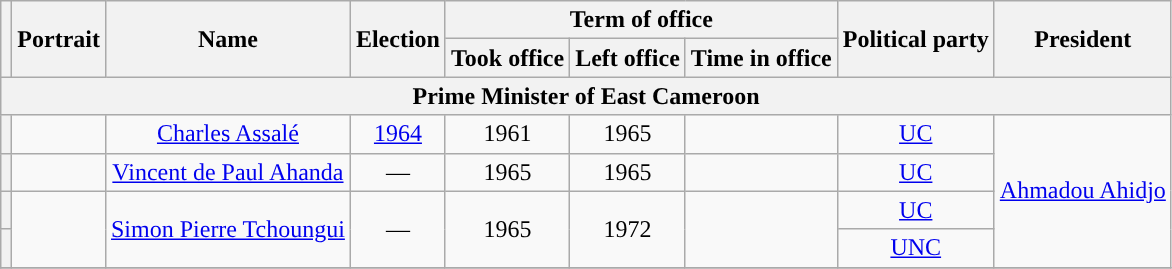<table class="wikitable" style="text-align:center">
<tr>
<th rowspan="2"></th>
<th rowspan="2">Portrait</th>
<th rowspan="2">Name<br></th>
<th rowspan="2"><strong>Election</strong></th>
<th colspan="3">Term of office</th>
<th rowspan="2">Political party</th>
<th rowspan="2">President</th>
</tr>
<tr>
<th>Took office</th>
<th>Left office</th>
<th>Time in office</th>
</tr>
<tr>
<th colspan="9">Prime Minister of East Cameroon</th>
</tr>
<tr>
<th style="background:"></th>
<td></td>
<td><a href='#'>Charles Assalé</a><br></td>
<td><a href='#'>1964</a></td>
<td> 1961</td>
<td> 1965</td>
<td></td>
<td><a href='#'>UC</a></td>
<td rowspan=4><a href='#'>Ahmadou Ahidjo</a></td>
</tr>
<tr>
<th style="background:"></th>
<td></td>
<td><a href='#'>Vincent de Paul Ahanda</a><br></td>
<td>—</td>
<td> 1965</td>
<td> 1965</td>
<td></td>
<td><a href='#'>UC</a></td>
</tr>
<tr>
<th style="background:"></th>
<td rowspan=2></td>
<td rowspan=2><a href='#'>Simon Pierre Tchoungui</a><br></td>
<td rowspan=2>—</td>
<td rowspan=2> 1965</td>
<td rowspan=2> 1972</td>
<td rowspan=2></td>
<td><a href='#'>UC</a><br></td>
</tr>
<tr>
<th style="background:"></th>
<td><a href='#'>UNC</a></td>
</tr>
<tr>
</tr>
</table>
